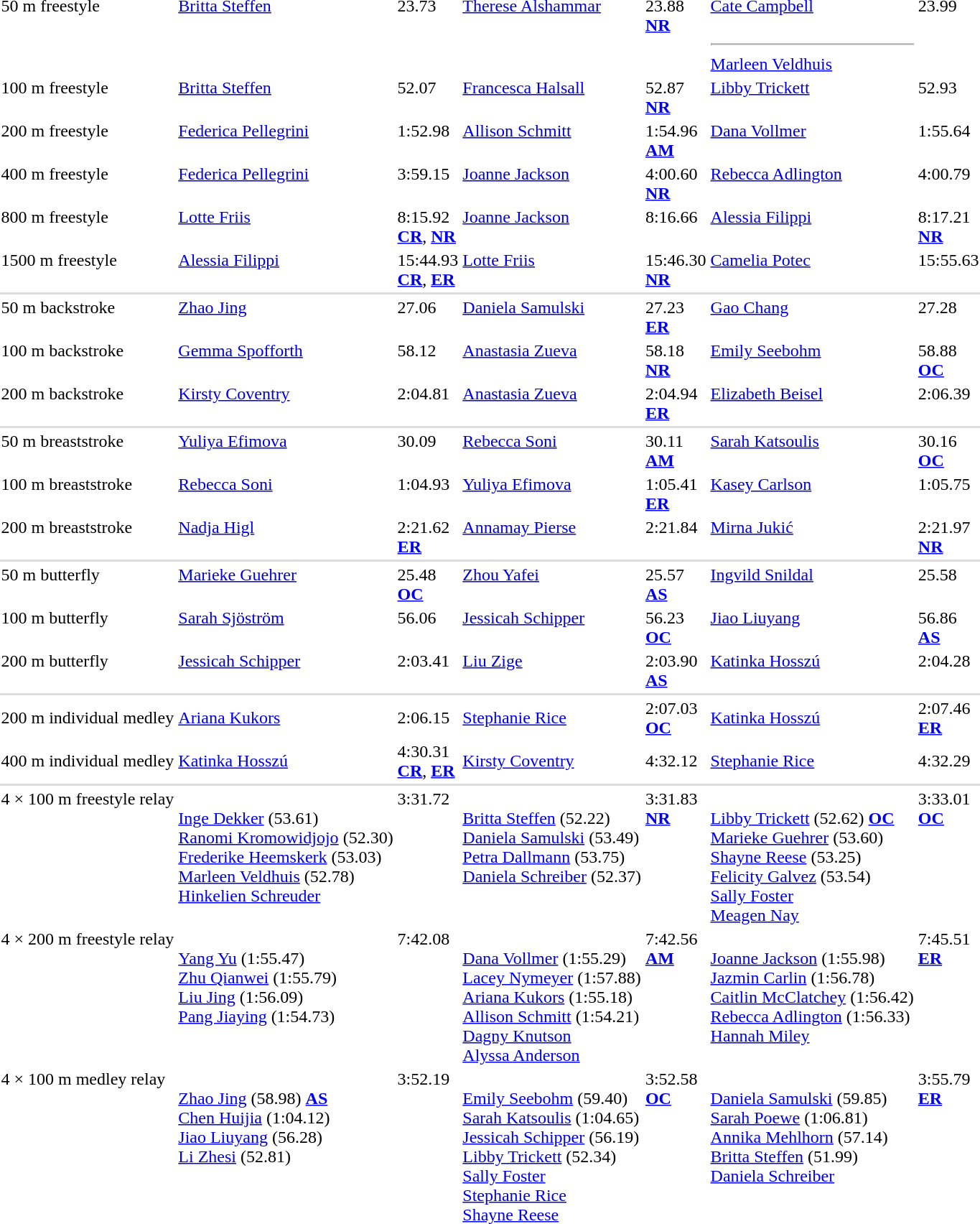<table>
<tr valign="top">
<td>50 m freestyle<br><div></div></td>
<td><a href='#'>Britta Steffen</a><br></td>
<td>23.73<br></td>
<td><a href='#'>Therese Alshammar</a><br></td>
<td>23.88<br> <strong><a href='#'>NR</a></strong></td>
<td><a href='#'>Cate Campbell</a><br><br><hr><a href='#'>Marleen Veldhuis</a><br></td>
<td>23.99</td>
</tr>
<tr valign="top">
<td>100 m freestyle<br><div></div></td>
<td><a href='#'>Britta Steffen</a><br></td>
<td>52.07<br></td>
<td><a href='#'>Francesca Halsall</a><br></td>
<td>52.87<br> <strong><a href='#'>NR</a></strong></td>
<td><a href='#'>Libby Trickett</a><br></td>
<td>52.93<br></td>
</tr>
<tr valign="top">
<td>200 m freestyle<br><div></div></td>
<td><a href='#'>Federica Pellegrini</a><br></td>
<td>1:52.98<br></td>
<td><a href='#'>Allison Schmitt</a><br></td>
<td>1:54.96<br><strong><a href='#'>AM</a></strong></td>
<td><a href='#'>Dana Vollmer</a><br></td>
<td>1:55.64<br></td>
</tr>
<tr valign="top">
<td>400 m freestyle<br><div></div></td>
<td><a href='#'>Federica Pellegrini</a><br></td>
<td>3:59.15<br></td>
<td><a href='#'>Joanne Jackson</a><br></td>
<td>4:00.60<br> <strong><a href='#'>NR</a></strong></td>
<td><a href='#'>Rebecca Adlington</a><br></td>
<td>4:00.79<br></td>
</tr>
<tr valign="top">
<td>800 m freestyle<br><div></div></td>
<td><a href='#'>Lotte Friis</a><br></td>
<td>8:15.92<br><strong><a href='#'>CR</a></strong>, <strong><a href='#'>NR</a></strong></td>
<td><a href='#'>Joanne Jackson</a><br></td>
<td>8:16.66<br></td>
<td><a href='#'>Alessia Filippi</a><br></td>
<td>8:17.21<br> <strong><a href='#'>NR</a></strong></td>
</tr>
<tr valign="top">
<td>1500 m freestyle<br><div></div></td>
<td><a href='#'>Alessia Filippi</a><br></td>
<td>15:44.93<br><strong><a href='#'>CR</a></strong>,  <strong><a href='#'>ER</a></strong></td>
<td><a href='#'>Lotte Friis</a><br></td>
<td>15:46.30<br> <strong><a href='#'>NR</a></strong></td>
<td><a href='#'>Camelia Potec</a><br></td>
<td>15:55.63<br></td>
</tr>
<tr bgcolor=#DDDDDD>
<td colspan=7></td>
</tr>
<tr valign="top">
<td>50 m backstroke<br><div></div></td>
<td><a href='#'>Zhao Jing</a><br></td>
<td>27.06<br></td>
<td><a href='#'>Daniela Samulski</a><br></td>
<td>27.23<br> <strong><a href='#'>ER</a></strong></td>
<td><a href='#'>Gao Chang</a><br></td>
<td>27.28<br></td>
</tr>
<tr valign="top">
<td>100 m backstroke<br><div></div></td>
<td><a href='#'>Gemma Spofforth</a><br></td>
<td>58.12<br></td>
<td><a href='#'>Anastasia Zueva</a><br></td>
<td>58.18<br> <strong><a href='#'>NR</a></strong></td>
<td><a href='#'>Emily Seebohm</a><br></td>
<td>58.88<br><strong><a href='#'>OC</a></strong></td>
</tr>
<tr valign="top">
<td>200 m backstroke<br><div></div></td>
<td><a href='#'>Kirsty Coventry</a><br></td>
<td>2:04.81<br></td>
<td><a href='#'>Anastasia Zueva</a><br></td>
<td>2:04.94<br> <strong><a href='#'>ER</a></strong></td>
<td><a href='#'>Elizabeth Beisel</a><br></td>
<td>2:06.39<br></td>
</tr>
<tr bgcolor=#DDDDDD>
<td colspan=7></td>
</tr>
<tr valign="top">
<td>50 m breaststroke<br><div></div></td>
<td><a href='#'>Yuliya Efimova</a><br></td>
<td>30.09<br></td>
<td><a href='#'>Rebecca Soni</a><br></td>
<td>30.11<br> <strong><a href='#'>AM</a></strong></td>
<td><a href='#'>Sarah Katsoulis</a><br></td>
<td>30.16<br><strong><a href='#'>OC</a></strong></td>
</tr>
<tr valign="top">
<td>100 m breaststroke<br><div></div></td>
<td><a href='#'>Rebecca Soni</a><br></td>
<td>1:04.93<br></td>
<td><a href='#'>Yuliya Efimova</a><br></td>
<td>1:05.41<br> <strong><a href='#'>ER</a></strong></td>
<td><a href='#'>Kasey Carlson</a><br></td>
<td>1:05.75<br></td>
</tr>
<tr valign="top">
<td>200 m breaststroke<br><div></div></td>
<td><a href='#'>Nadja Higl</a><br></td>
<td>2:21.62 <br> <strong><a href='#'>ER</a></strong></td>
<td><a href='#'>Annamay Pierse</a><br></td>
<td>2:21.84 <br></td>
<td><a href='#'>Mirna Jukić</a><br></td>
<td>2:21.97 <br> <strong><a href='#'>NR</a></strong></td>
</tr>
<tr bgcolor=#DDDDDD>
<td colspan=7></td>
</tr>
<tr valign="top">
<td>50 m butterfly<br><div></div></td>
<td><a href='#'>Marieke Guehrer</a><br></td>
<td>25.48<br><strong><a href='#'>OC</a></strong></td>
<td><a href='#'>Zhou Yafei</a><br></td>
<td>25.57<br> <strong><a href='#'>AS</a></strong></td>
<td><a href='#'>Ingvild Snildal</a><br></td>
<td>25.58<br></td>
</tr>
<tr valign="top">
<td>100 m butterfly<br><div></div></td>
<td><a href='#'>Sarah Sjöström</a><br></td>
<td>56.06<br></td>
<td><a href='#'>Jessicah Schipper</a><br></td>
<td>56.23<br><strong><a href='#'>OC</a></strong></td>
<td><a href='#'>Jiao Liuyang</a><br></td>
<td>56.86<br> <strong><a href='#'>AS</a></strong></td>
</tr>
<tr valign="top">
<td>200 m butterfly<br><div></div></td>
<td><a href='#'>Jessicah Schipper</a><br></td>
<td>2:03.41<br></td>
<td><a href='#'>Liu Zige</a><br></td>
<td>2:03.90<br> <strong><a href='#'>AS</a></strong></td>
<td><a href='#'>Katinka Hosszú</a><br></td>
<td>2:04.28<br></td>
</tr>
<tr bgcolor=#DDDDDD>
<td colspan=7></td>
</tr>
<tr>
<td>200 m individual medley<br><div></div></td>
<td><a href='#'>Ariana Kukors</a><br></td>
<td>2:06.15<br></td>
<td><a href='#'>Stephanie Rice</a><br></td>
<td>2:07.03<br><strong><a href='#'>OC</a></strong></td>
<td><a href='#'>Katinka Hosszú</a><br></td>
<td>2:07.46<br> <strong><a href='#'>ER</a></strong></td>
</tr>
<tr>
<td>400 m individual medley<br><div></div></td>
<td><a href='#'>Katinka Hosszú</a><br></td>
<td>4:30.31<br><strong><a href='#'>CR</a></strong>,  <strong><a href='#'>ER</a></strong></td>
<td><a href='#'>Kirsty Coventry</a><br></td>
<td>4:32.12<br></td>
<td><a href='#'>Stephanie Rice</a><br></td>
<td>4:32.29<br></td>
</tr>
<tr bgcolor=#DDDDDD>
<td colspan=7></td>
</tr>
<tr valign="top">
<td>4 × 100 m freestyle relay<br><div></div></td>
<td><strong></strong><br><a href='#'>Inge Dekker</a> (53.61)<br><a href='#'>Ranomi Kromowidjojo</a> (52.30)<br><a href='#'>Frederike Heemskerk</a> (53.03)<br><a href='#'>Marleen Veldhuis</a> (52.78)<br><a href='#'>Hinkelien Schreuder</a></td>
<td>3:31.72<br></td>
<td><strong></strong><br><a href='#'>Britta Steffen</a> (52.22) <br><a href='#'>Daniela Samulski</a> (53.49)<br><a href='#'>Petra Dallmann</a> (53.75)<br><a href='#'>Daniela Schreiber</a> (52.37)</td>
<td>3:31.83<br>  <strong><a href='#'>NR</a></strong></td>
<td><strong></strong><br><a href='#'>Libby Trickett</a> (52.62) <strong><a href='#'>OC</a></strong><br><a href='#'>Marieke Guehrer</a> (53.60)<br><a href='#'>Shayne Reese</a> (53.25)<br><a href='#'>Felicity Galvez</a> (53.54)<br><a href='#'>Sally Foster</a><br><a href='#'>Meagen Nay</a></td>
<td>3:33.01<br><strong><a href='#'>OC</a></strong></td>
</tr>
<tr valign="top">
<td>4 × 200 m freestyle relay<br><div></div></td>
<td><strong></strong><br><a href='#'>Yang Yu</a> (1:55.47)<br><a href='#'>Zhu Qianwei</a> (1:55.79)<br><a href='#'>Liu Jing</a> (1:56.09)<br><a href='#'>Pang Jiaying</a> (1:54.73)</td>
<td>7:42.08<br></td>
<td><strong></strong><br><a href='#'>Dana Vollmer</a> (1:55.29)<br><a href='#'>Lacey Nymeyer</a> (1:57.88)<br><a href='#'>Ariana Kukors</a> (1:55.18)<br><a href='#'>Allison Schmitt</a> (1:54.21)<br><a href='#'>Dagny Knutson</a><br><a href='#'>Alyssa Anderson</a></td>
<td>7:42.56<br><strong><a href='#'>AM</a></strong></td>
<td><strong></strong><br><a href='#'>Joanne Jackson</a> (1:55.98)<br><a href='#'>Jazmin Carlin</a> (1:56.78)<br><a href='#'>Caitlin McClatchey</a> (1:56.42)<br><a href='#'>Rebecca Adlington</a> (1:56.33)<br><a href='#'>Hannah Miley</a></td>
<td>7:45.51<br><strong><a href='#'>ER</a></strong></td>
</tr>
<tr valign="top">
<td>4 × 100 m medley relay<br><div></div></td>
<td><strong></strong><br><a href='#'>Zhao Jing</a> (58.98)  <strong><a href='#'>AS</a></strong><br><a href='#'>Chen Huijia</a> (1:04.12)<br><a href='#'>Jiao Liuyang</a> (56.28)<br><a href='#'>Li Zhesi</a> (52.81)</td>
<td>3:52.19<br></td>
<td><strong></strong><br><a href='#'>Emily Seebohm</a> (59.40)<br><a href='#'>Sarah Katsoulis</a> (1:04.65)<br><a href='#'>Jessicah Schipper</a> (56.19)<br><a href='#'>Libby Trickett</a> (52.34)<br><a href='#'>Sally Foster</a><br><a href='#'>Stephanie Rice</a><br><a href='#'>Shayne Reese</a><br></td>
<td>3:52.58<br><strong><a href='#'>OC</a></strong></td>
<td><strong></strong><br><a href='#'>Daniela Samulski</a> (59.85)<br><a href='#'>Sarah Poewe</a> (1:06.81)<br><a href='#'>Annika Mehlhorn</a> (57.14)<br><a href='#'>Britta Steffen</a> (51.99)<br><a href='#'>Daniela Schreiber</a></td>
<td>3:55.79 <br><strong><a href='#'>ER</a></strong></td>
</tr>
<tr valign="top">
</tr>
</table>
